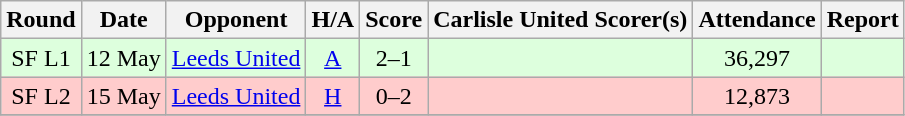<table class="wikitable" style="text-align:center">
<tr>
<th>Round</th>
<th>Date</th>
<th>Opponent</th>
<th>H/A</th>
<th>Score</th>
<th>Carlisle United Scorer(s)</th>
<th>Attendance</th>
<th>Report</th>
</tr>
<tr bgcolor=#ddffdd>
<td>SF L1</td>
<td align=left>12 May</td>
<td align=left><a href='#'>Leeds United</a></td>
<td><a href='#'>A</a></td>
<td>2–1</td>
<td align=left></td>
<td>36,297</td>
<td></td>
</tr>
<tr bgcolor=#FFCCCC>
<td>SF L2</td>
<td align=left>15 May</td>
<td align=left><a href='#'>Leeds United</a></td>
<td><a href='#'>H</a></td>
<td>0–2</td>
<td align=left></td>
<td>12,873</td>
<td></td>
</tr>
<tr>
</tr>
</table>
